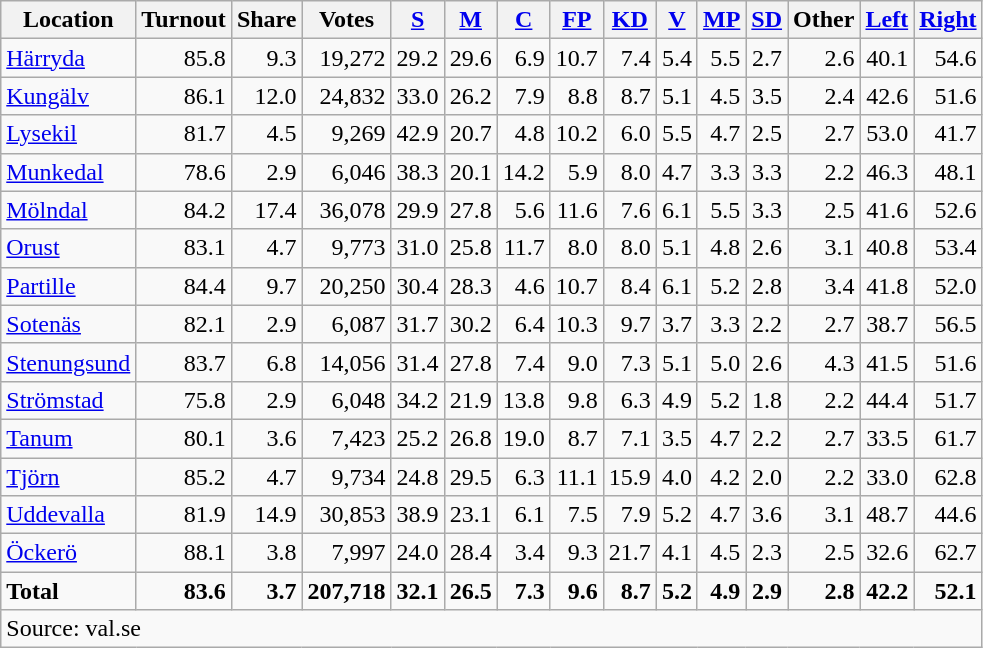<table class="wikitable sortable" style=text-align:right>
<tr>
<th>Location</th>
<th>Turnout</th>
<th>Share</th>
<th>Votes</th>
<th><a href='#'>S</a></th>
<th><a href='#'>M</a></th>
<th><a href='#'>C</a></th>
<th><a href='#'>FP</a></th>
<th><a href='#'>KD</a></th>
<th><a href='#'>V</a></th>
<th><a href='#'>MP</a></th>
<th><a href='#'>SD</a></th>
<th>Other</th>
<th><a href='#'>Left</a></th>
<th><a href='#'>Right</a></th>
</tr>
<tr>
<td align=left><a href='#'>Härryda</a></td>
<td>85.8</td>
<td>9.3</td>
<td>19,272</td>
<td>29.2</td>
<td>29.6</td>
<td>6.9</td>
<td>10.7</td>
<td>7.4</td>
<td>5.4</td>
<td>5.5</td>
<td>2.7</td>
<td>2.6</td>
<td>40.1</td>
<td>54.6</td>
</tr>
<tr>
<td align=left><a href='#'>Kungälv</a></td>
<td>86.1</td>
<td>12.0</td>
<td>24,832</td>
<td>33.0</td>
<td>26.2</td>
<td>7.9</td>
<td>8.8</td>
<td>8.7</td>
<td>5.1</td>
<td>4.5</td>
<td>3.5</td>
<td>2.4</td>
<td>42.6</td>
<td>51.6</td>
</tr>
<tr>
<td align=left><a href='#'>Lysekil</a></td>
<td>81.7</td>
<td>4.5</td>
<td>9,269</td>
<td>42.9</td>
<td>20.7</td>
<td>4.8</td>
<td>10.2</td>
<td>6.0</td>
<td>5.5</td>
<td>4.7</td>
<td>2.5</td>
<td>2.7</td>
<td>53.0</td>
<td>41.7</td>
</tr>
<tr>
<td align=left><a href='#'>Munkedal</a></td>
<td>78.6</td>
<td>2.9</td>
<td>6,046</td>
<td>38.3</td>
<td>20.1</td>
<td>14.2</td>
<td>5.9</td>
<td>8.0</td>
<td>4.7</td>
<td>3.3</td>
<td>3.3</td>
<td>2.2</td>
<td>46.3</td>
<td>48.1</td>
</tr>
<tr>
<td align=left><a href='#'>Mölndal</a></td>
<td>84.2</td>
<td>17.4</td>
<td>36,078</td>
<td>29.9</td>
<td>27.8</td>
<td>5.6</td>
<td>11.6</td>
<td>7.6</td>
<td>6.1</td>
<td>5.5</td>
<td>3.3</td>
<td>2.5</td>
<td>41.6</td>
<td>52.6</td>
</tr>
<tr>
<td align=left><a href='#'>Orust</a></td>
<td>83.1</td>
<td>4.7</td>
<td>9,773</td>
<td>31.0</td>
<td>25.8</td>
<td>11.7</td>
<td>8.0</td>
<td>8.0</td>
<td>5.1</td>
<td>4.8</td>
<td>2.6</td>
<td>3.1</td>
<td>40.8</td>
<td>53.4</td>
</tr>
<tr>
<td align=left><a href='#'>Partille</a></td>
<td>84.4</td>
<td>9.7</td>
<td>20,250</td>
<td>30.4</td>
<td>28.3</td>
<td>4.6</td>
<td>10.7</td>
<td>8.4</td>
<td>6.1</td>
<td>5.2</td>
<td>2.8</td>
<td>3.4</td>
<td>41.8</td>
<td>52.0</td>
</tr>
<tr>
<td align=left><a href='#'>Sotenäs</a></td>
<td>82.1</td>
<td>2.9</td>
<td>6,087</td>
<td>31.7</td>
<td>30.2</td>
<td>6.4</td>
<td>10.3</td>
<td>9.7</td>
<td>3.7</td>
<td>3.3</td>
<td>2.2</td>
<td>2.7</td>
<td>38.7</td>
<td>56.5</td>
</tr>
<tr>
<td align=left><a href='#'>Stenungsund</a></td>
<td>83.7</td>
<td>6.8</td>
<td>14,056</td>
<td>31.4</td>
<td>27.8</td>
<td>7.4</td>
<td>9.0</td>
<td>7.3</td>
<td>5.1</td>
<td>5.0</td>
<td>2.6</td>
<td>4.3</td>
<td>41.5</td>
<td>51.6</td>
</tr>
<tr>
<td align=left><a href='#'>Strömstad</a></td>
<td>75.8</td>
<td>2.9</td>
<td>6,048</td>
<td>34.2</td>
<td>21.9</td>
<td>13.8</td>
<td>9.8</td>
<td>6.3</td>
<td>4.9</td>
<td>5.2</td>
<td>1.8</td>
<td>2.2</td>
<td>44.4</td>
<td>51.7</td>
</tr>
<tr>
<td align=left><a href='#'>Tanum</a></td>
<td>80.1</td>
<td>3.6</td>
<td>7,423</td>
<td>25.2</td>
<td>26.8</td>
<td>19.0</td>
<td>8.7</td>
<td>7.1</td>
<td>3.5</td>
<td>4.7</td>
<td>2.2</td>
<td>2.7</td>
<td>33.5</td>
<td>61.7</td>
</tr>
<tr>
<td align=left><a href='#'>Tjörn</a></td>
<td>85.2</td>
<td>4.7</td>
<td>9,734</td>
<td>24.8</td>
<td>29.5</td>
<td>6.3</td>
<td>11.1</td>
<td>15.9</td>
<td>4.0</td>
<td>4.2</td>
<td>2.0</td>
<td>2.2</td>
<td>33.0</td>
<td>62.8</td>
</tr>
<tr>
<td align=left><a href='#'>Uddevalla</a></td>
<td>81.9</td>
<td>14.9</td>
<td>30,853</td>
<td>38.9</td>
<td>23.1</td>
<td>6.1</td>
<td>7.5</td>
<td>7.9</td>
<td>5.2</td>
<td>4.7</td>
<td>3.6</td>
<td>3.1</td>
<td>48.7</td>
<td>44.6</td>
</tr>
<tr>
<td align=left><a href='#'>Öckerö</a></td>
<td>88.1</td>
<td>3.8</td>
<td>7,997</td>
<td>24.0</td>
<td>28.4</td>
<td>3.4</td>
<td>9.3</td>
<td>21.7</td>
<td>4.1</td>
<td>4.5</td>
<td>2.3</td>
<td>2.5</td>
<td>32.6</td>
<td>62.7</td>
</tr>
<tr>
<td align=left><strong>Total</strong></td>
<td><strong>83.6</strong></td>
<td><strong>3.7</strong></td>
<td><strong>207,718</strong></td>
<td><strong>32.1</strong></td>
<td><strong>26.5</strong></td>
<td><strong>7.3</strong></td>
<td><strong>9.6</strong></td>
<td><strong>8.7</strong></td>
<td><strong>5.2</strong></td>
<td><strong>4.9</strong></td>
<td><strong>2.9</strong></td>
<td><strong>2.8</strong></td>
<td><strong>42.2</strong></td>
<td><strong>52.1</strong></td>
</tr>
<tr>
<td align=left colspan=15>Source: val.se </td>
</tr>
</table>
